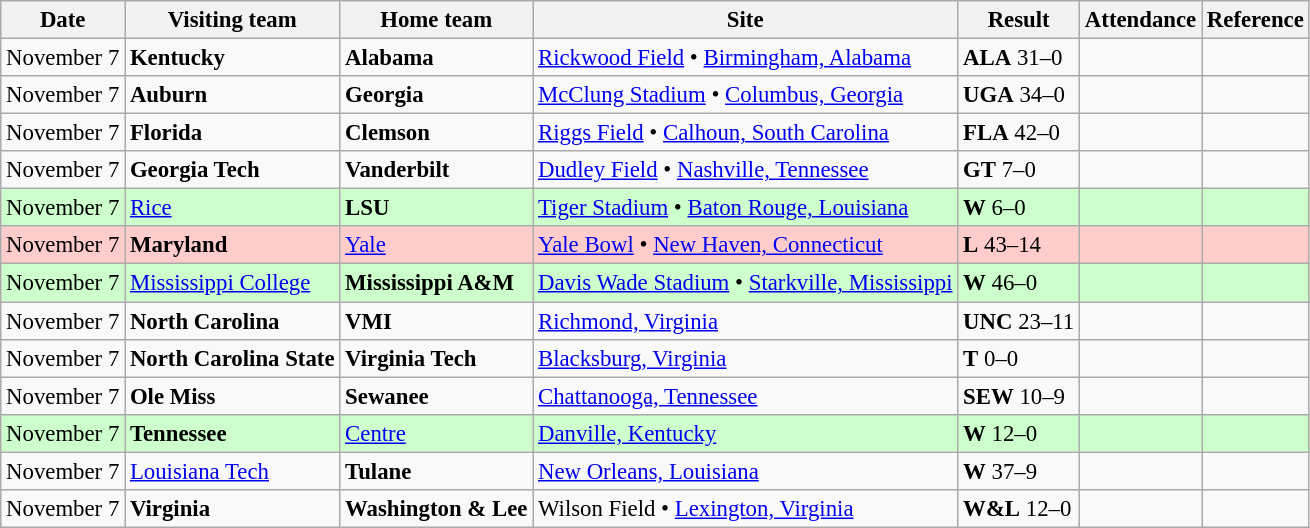<table class="wikitable" style="font-size:95%;">
<tr>
<th>Date</th>
<th>Visiting team</th>
<th>Home team</th>
<th>Site</th>
<th>Result</th>
<th>Attendance</th>
<th class="unsortable">Reference</th>
</tr>
<tr bgcolor=>
<td>November 7</td>
<td><strong>Kentucky</strong></td>
<td><strong>Alabama</strong></td>
<td><a href='#'>Rickwood Field</a> • <a href='#'>Birmingham, Alabama</a></td>
<td><strong>ALA</strong> 31–0</td>
<td></td>
<td></td>
</tr>
<tr bgcolor=>
<td>November 7</td>
<td><strong>Auburn</strong></td>
<td><strong>Georgia</strong></td>
<td><a href='#'>McClung Stadium</a> • <a href='#'>Columbus, Georgia</a></td>
<td><strong>UGA</strong> 34–0</td>
<td></td>
<td></td>
</tr>
<tr bgcolor=>
<td>November 7</td>
<td><strong>Florida</strong></td>
<td><strong>Clemson</strong></td>
<td><a href='#'>Riggs Field</a> • <a href='#'>Calhoun, South Carolina</a></td>
<td><strong>FLA</strong> 42–0</td>
<td></td>
<td></td>
</tr>
<tr bgcolor=>
<td>November 7</td>
<td><strong>Georgia Tech</strong></td>
<td><strong>Vanderbilt</strong></td>
<td><a href='#'>Dudley Field</a> • <a href='#'>Nashville, Tennessee</a></td>
<td><strong>GT</strong> 7–0</td>
<td></td>
<td></td>
</tr>
<tr bgcolor=ccffcc>
<td>November 7</td>
<td><a href='#'>Rice</a></td>
<td><strong>LSU</strong></td>
<td><a href='#'>Tiger Stadium</a> • <a href='#'>Baton Rouge, Louisiana</a></td>
<td><strong>W</strong> 6–0</td>
<td></td>
<td></td>
</tr>
<tr bgcolor=ffcccc>
<td>November 7</td>
<td><strong>Maryland</strong></td>
<td><a href='#'>Yale</a></td>
<td><a href='#'>Yale Bowl</a> • <a href='#'>New Haven, Connecticut</a></td>
<td><strong>L</strong> 43–14</td>
<td></td>
<td></td>
</tr>
<tr bgcolor=ccffcc>
<td>November 7</td>
<td><a href='#'>Mississippi College</a></td>
<td><strong>Mississippi A&M</strong></td>
<td><a href='#'>Davis Wade Stadium</a> • <a href='#'>Starkville, Mississippi</a></td>
<td><strong>W</strong> 46–0</td>
<td></td>
<td></td>
</tr>
<tr bgcolor=>
<td>November 7</td>
<td><strong>North Carolina</strong></td>
<td><strong>VMI</strong></td>
<td><a href='#'>Richmond, Virginia</a></td>
<td><strong>UNC</strong> 23–11</td>
<td></td>
<td></td>
</tr>
<tr bgcolor=>
<td>November 7</td>
<td><strong>North Carolina State</strong></td>
<td><strong>Virginia Tech</strong></td>
<td><a href='#'>Blacksburg, Virginia</a></td>
<td><strong>T</strong> 0–0</td>
<td></td>
<td></td>
</tr>
<tr bgcolor=>
<td>November 7</td>
<td><strong>Ole Miss</strong></td>
<td><strong>Sewanee</strong></td>
<td><a href='#'>Chattanooga, Tennessee</a></td>
<td><strong>SEW</strong> 10–9</td>
<td></td>
<td></td>
</tr>
<tr bgcolor=ccffcc>
<td>November 7</td>
<td><strong>Tennessee</strong></td>
<td><a href='#'>Centre</a></td>
<td><a href='#'>Danville, Kentucky</a></td>
<td><strong>W</strong> 12–0</td>
<td></td>
<td></td>
</tr>
<tr bgcolor=>
<td>November 7</td>
<td><a href='#'>Louisiana Tech</a></td>
<td><strong>Tulane</strong></td>
<td><a href='#'>New Orleans, Louisiana</a></td>
<td><strong>W</strong> 37–9</td>
<td></td>
<td></td>
</tr>
<tr bgcolor=>
<td>November 7</td>
<td><strong>Virginia</strong></td>
<td><strong>Washington & Lee</strong></td>
<td>Wilson Field • <a href='#'>Lexington, Virginia</a></td>
<td><strong>W&L</strong> 12–0</td>
<td></td>
<td></td>
</tr>
</table>
